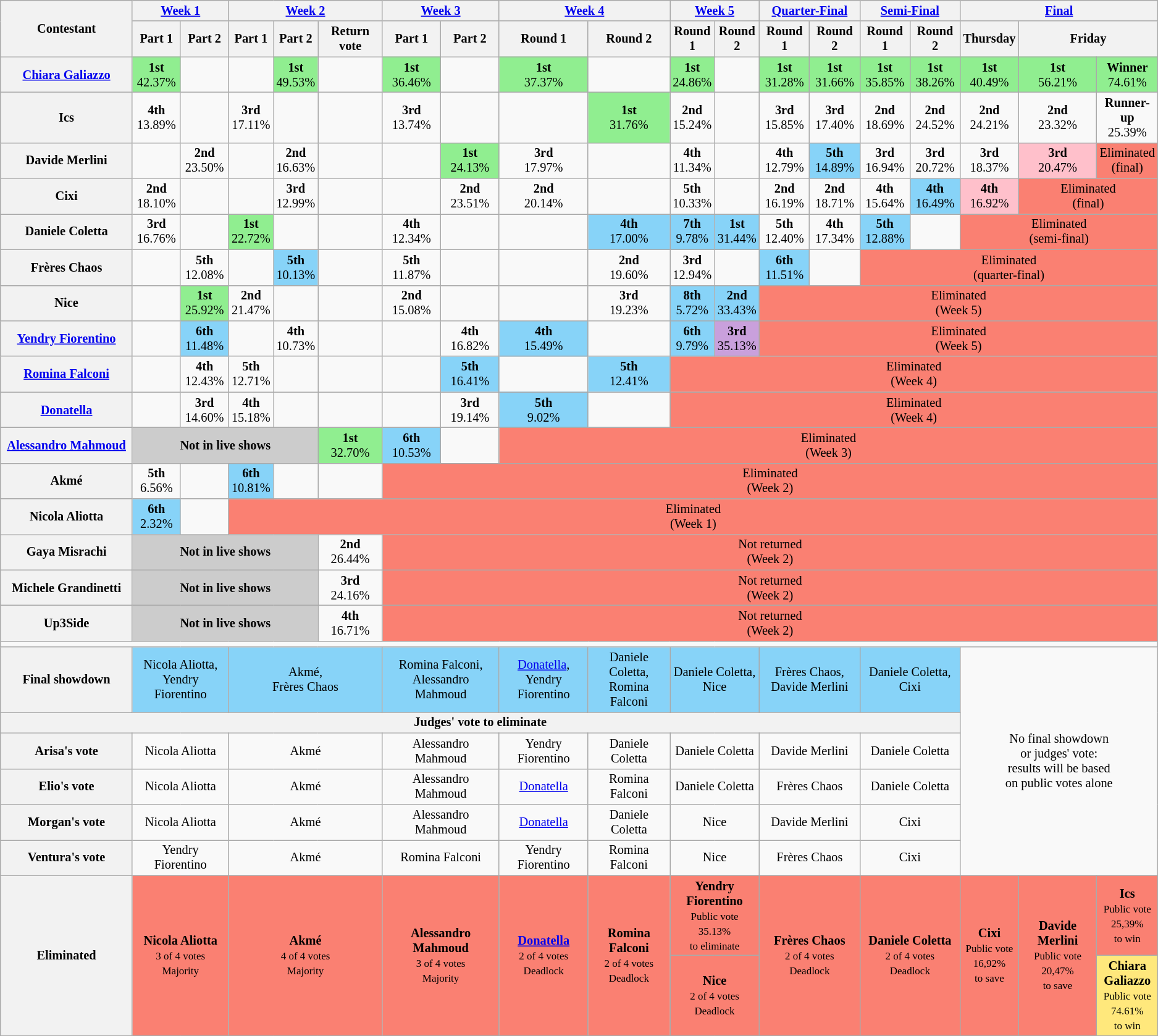<table class="wikitable" style="text-align:center; font-size:85%">
<tr>
<th rowspan="2" style="width:10em;">Contestant</th>
<th colspan="2"><a href='#'>Week 1</a></th>
<th colspan="3"><a href='#'>Week 2</a></th>
<th colspan="2"><a href='#'>Week 3</a></th>
<th colspan="2"><a href='#'>Week 4</a></th>
<th colspan="2"><a href='#'>Week 5</a></th>
<th colspan="2"><a href='#'>Quarter-Final</a></th>
<th colspan="2"><a href='#'>Semi-Final</a></th>
<th colspan="3"><a href='#'>Final</a></th>
</tr>
<tr>
<th>Part 1</th>
<th>Part 2</th>
<th>Part 1</th>
<th>Part 2</th>
<th>Return vote</th>
<th>Part 1</th>
<th>Part 2</th>
<th>Round 1</th>
<th>Round 2</th>
<th>Round 1</th>
<th>Round 2</th>
<th>Round 1</th>
<th>Round 2</th>
<th>Round 1</th>
<th>Round 2</th>
<th>Thursday</th>
<th colspan="2">Friday</th>
</tr>
<tr>
<th><a href='#'>Chiara Galiazzo</a></th>
<td style="background:lightgreen;"><strong>1st</strong><br>42.37%</td>
<td></td>
<td></td>
<td style="background:lightgreen;"><strong>1st</strong><br>49.53%</td>
<td></td>
<td style="background:lightgreen;"><strong>1st</strong><br>36.46%</td>
<td></td>
<td style="background:lightgreen;"><strong>1st</strong><br>37.37%</td>
<td></td>
<td style="background:lightgreen;"><strong>1st</strong><br>24.86%</td>
<td></td>
<td style="background:lightgreen;"><strong>1st</strong><br>31.28%</td>
<td style="background:lightgreen;"><strong>1st</strong><br>31.66%</td>
<td style="background:lightgreen;"><strong>1st</strong><br>35.85%</td>
<td style="background:lightgreen;"><strong>1st</strong><br>38.26%</td>
<td style="background:lightgreen;"><strong>1st</strong><br>40.49%</td>
<td style="background:lightgreen;"><strong>1st</strong><br>56.21%</td>
<td style="background:lightgreen;"><strong>Winner</strong><br>74.61%</td>
</tr>
<tr>
<th>Ics</th>
<td><strong>4th</strong><br>13.89%</td>
<td></td>
<td><strong>3rd</strong><br>17.11%</td>
<td></td>
<td></td>
<td><strong>3rd</strong><br>13.74%</td>
<td></td>
<td></td>
<td style="background:lightgreen;"><strong>1st</strong><br>31.76%</td>
<td><strong>2nd</strong><br>15.24%</td>
<td></td>
<td><strong>3rd</strong><br>15.85%</td>
<td><strong>3rd</strong><br>17.40%</td>
<td><strong>2nd</strong><br>18.69%</td>
<td><strong>2nd</strong><br>24.52%</td>
<td><strong>2nd</strong><br>24.21%</td>
<td><strong>2nd</strong><br>23.32%</td>
<td><strong>Runner-up</strong><br>25.39%</td>
</tr>
<tr>
<th>Davide Merlini</th>
<td></td>
<td><strong>2nd</strong><br>23.50%</td>
<td></td>
<td><strong>2nd</strong><br>16.63%</td>
<td></td>
<td></td>
<td style="background:lightgreen;"><strong>1st</strong><br>24.13%</td>
<td><strong>3rd</strong><br>17.97%</td>
<td></td>
<td><strong>4th</strong><br>11.34%</td>
<td></td>
<td><strong>4th</strong><br>12.79%</td>
<td style="background:#87D3F8"><strong>5th</strong><br>14.89%</td>
<td><strong>3rd</strong><br>16.94%</td>
<td><strong>3rd</strong><br>20.72%</td>
<td><strong>3rd</strong><br>18.37%</td>
<td style="background:#FFC0CB"><strong>3rd</strong><br>20.47%</td>
<td style="background:#FA8072">Eliminated<br>(final)</td>
</tr>
<tr>
<th>Cixi</th>
<td><strong>2nd</strong><br>18.10%</td>
<td></td>
<td></td>
<td><strong>3rd</strong><br>12.99%</td>
<td></td>
<td></td>
<td><strong>2nd</strong><br>23.51%</td>
<td><strong>2nd</strong><br>20.14%</td>
<td></td>
<td><strong>5th</strong><br>10.33%</td>
<td></td>
<td><strong>2nd</strong><br>16.19%</td>
<td><strong>2nd</strong><br>18.71%</td>
<td><strong>4th</strong><br>15.64%</td>
<td style="background:#87D3F8"><strong>4th</strong><br>16.49%</td>
<td style="background:#FFC0CB"><strong>4th</strong><br>16.92%</td>
<td style="background:#FA8072" colspan=2>Eliminated<br>(final)</td>
</tr>
<tr>
<th>Daniele Coletta</th>
<td><strong>3rd</strong><br>16.76%</td>
<td></td>
<td style="background:lightgreen;"><strong>1st</strong><br>22.72%</td>
<td></td>
<td></td>
<td><strong>4th</strong><br>12.34%</td>
<td></td>
<td></td>
<td style="background:#87D3F8"><strong>4th</strong><br>17.00%</td>
<td style="background:#87D3F8"><strong>7th</strong><br>9.78%</td>
<td style="background:#87D3F8"><strong>1st</strong><br>31.44%</td>
<td><strong>5th</strong><br>12.40%</td>
<td><strong>4th</strong><br>17.34%</td>
<td style="background:#87D3F8"><strong>5th</strong><br>12.88%</td>
<td></td>
<td style="background:#FA8072" colspan=3>Eliminated<br>(semi-final)</td>
</tr>
<tr>
<th>Frères Chaos</th>
<td></td>
<td><strong>5th</strong><br>12.08%</td>
<td></td>
<td style="background:#87D3F8"><strong>5th</strong><br>10.13%</td>
<td></td>
<td><strong>5th</strong><br>11.87%</td>
<td></td>
<td></td>
<td><strong>2nd</strong><br>19.60%</td>
<td><strong>3rd</strong><br>12.94%</td>
<td></td>
<td style="background:#87D3F8"><strong>6th</strong><br>11.51%</td>
<td></td>
<td style="background:#FA8072" colspan=5>Eliminated<br>(quarter-final)</td>
</tr>
<tr>
<th>Nice</th>
<td></td>
<td style="background:lightgreen;"><strong>1st</strong><br>25.92%</td>
<td><strong>2nd</strong><br>21.47%</td>
<td></td>
<td></td>
<td><strong>2nd</strong><br>15.08%</td>
<td></td>
<td></td>
<td><strong>3rd</strong><br>19.23%</td>
<td style="background:#87D3F8"><strong>8th</strong><br>5.72%</td>
<td style="background:#87D3F8"><strong>2nd</strong><br>33.43%</td>
<td style="background:#FA8072" colspan=7>Eliminated<br>(Week 5)</td>
</tr>
<tr>
<th><a href='#'>Yendry Fiorentino</a></th>
<td></td>
<td style="background:#87D3F8"><strong>6th</strong><br>11.48%</td>
<td></td>
<td><strong>4th</strong><br>10.73%</td>
<td></td>
<td></td>
<td><strong>4th</strong><br>16.82%</td>
<td style="background:#87D3F8"><strong>4th</strong><br>15.49%</td>
<td></td>
<td style="background:#87D3F8"><strong>6th</strong><br>9.79%</td>
<td style="background:#C9A0DC"><strong>3rd</strong><br>35.13%</td>
<td style="background:#FA8072" colspan=7>Eliminated<br>(Week 5)</td>
</tr>
<tr>
<th><a href='#'>Romina Falconi</a></th>
<td></td>
<td><strong>4th</strong><br>12.43%</td>
<td><strong>5th</strong><br>12.71%</td>
<td></td>
<td></td>
<td></td>
<td style="background:#87D3F8"><strong>5th</strong><br>16.41%</td>
<td></td>
<td style="background:#87D3F8"><strong>5th</strong><br>12.41%</td>
<td style="background:#FA8072" colspan=9>Eliminated<br>(Week 4)</td>
</tr>
<tr>
<th><a href='#'>Donatella</a></th>
<td></td>
<td><strong>3rd</strong><br>14.60%</td>
<td><strong>4th</strong><br>15.18%</td>
<td></td>
<td></td>
<td></td>
<td><strong>3rd</strong><br>19.14%</td>
<td style="background:#87D3F8"><strong>5th</strong><br>9.02%</td>
<td></td>
<td style="background:#FA8072" colspan=9>Eliminated<br>(Week 4)</td>
</tr>
<tr>
<th><a href='#'>Alessandro Mahmoud</a></th>
<td style="background:#CCCCCC;" colspan=4><strong>Not in live shows</strong></td>
<td style="background:lightgreen;"><strong>1st</strong><br>32.70%</td>
<td style="background:#87D3F8"><strong>6th</strong><br>10.53%</td>
<td></td>
<td style="background:#FA8072" colspan=11>Eliminated<br>(Week 3)</td>
</tr>
<tr>
<th>Akmé</th>
<td><strong>5th</strong><br>6.56%</td>
<td></td>
<td style="background:#87D3F8"><strong>6th</strong><br>10.81%</td>
<td></td>
<td></td>
<td style="background:#FA8072" colspan=13>Eliminated<br>(Week 2)</td>
</tr>
<tr>
<th>Nicola Aliotta</th>
<td style="background:#87D3F8"><strong>6th</strong><br>2.32%</td>
<td></td>
<td style="background:#FA8072" colspan=16>Eliminated<br>(Week 1)</td>
</tr>
<tr>
<th>Gaya Misrachi</th>
<td style="background:#CCCCCC;" colspan=4><strong>Not in live shows</strong></td>
<td><strong>2nd</strong><br>26.44%</td>
<td style="background:#FA8072" colspan=15>Not returned<br>(Week 2)</td>
</tr>
<tr>
<th>Michele Grandinetti</th>
<td style="background:#CCCCCC;" colspan=4><strong>Not in live shows</strong></td>
<td><strong>3rd</strong><br>24.16%</td>
<td style="background:#FA8072" colspan=15>Not returned<br>(Week 2)</td>
</tr>
<tr>
<th>Up3Side</th>
<td style="background:#CCCCCC;" colspan=4><strong>Not in live shows</strong></td>
<td><strong>4th</strong><br>16.71%</td>
<td style="background:#FA8072" colspan=15>Not returned<br>(Week 2)</td>
</tr>
<tr>
<td colspan="22"></td>
</tr>
<tr>
<th>Final showdown</th>
<td style="background:#87D3F8" colspan="2">Nicola Aliotta,<br>Yendry Fiorentino</td>
<td style="background:#87D3F8" colspan="3">Akmé,<br>Frères Chaos</td>
<td style="background:#87D3F8" colspan="2">Romina Falconi,<br>Alessandro Mahmoud</td>
<td style="background:#87D3F8"><a href='#'>Donatella</a>,<br>Yendry Fiorentino</td>
<td style="background:#87D3F8">Daniele Coletta,<br>Romina Falconi</td>
<td style="background:#87D3F8" colspan="2">Daniele Coletta,<br>Nice</td>
<td style="background:#87D3F8" colspan="2">Frères Chaos,<br>Davide Merlini</td>
<td style="background:#87D3F8" colspan="2">Daniele Coletta,<br>Cixi</td>
<td rowspan="6" colspan="3">No final showdown<br>or judges' vote:<br>results will be based<br>on public votes alone</td>
</tr>
<tr>
<th colspan="16">Judges' vote to eliminate</th>
</tr>
<tr>
<th>Arisa's vote</th>
<td colspan="2">Nicola Aliotta</td>
<td colspan="3">Akmé</td>
<td colspan="2">Alessandro Mahmoud</td>
<td>Yendry Fiorentino</td>
<td>Daniele Coletta</td>
<td colspan="2">Daniele Coletta</td>
<td colspan="2">Davide Merlini</td>
<td colspan="2">Daniele Coletta</td>
</tr>
<tr>
<th>Elio's vote</th>
<td colspan="2">Nicola Aliotta</td>
<td colspan="3">Akmé</td>
<td colspan="2">Alessandro Mahmoud</td>
<td><a href='#'>Donatella</a></td>
<td>Romina Falconi</td>
<td colspan="2">Daniele Coletta</td>
<td colspan="2">Frères Chaos</td>
<td colspan="2">Daniele Coletta</td>
</tr>
<tr>
<th>Morgan's vote</th>
<td colspan="2">Nicola Aliotta</td>
<td colspan="3">Akmé</td>
<td colspan="2">Alessandro Mahmoud</td>
<td><a href='#'>Donatella</a></td>
<td>Daniele Coletta</td>
<td colspan="2">Nice</td>
<td colspan="2">Davide Merlini</td>
<td colspan="2">Cixi</td>
</tr>
<tr>
<th>Ventura's vote</th>
<td colspan="2">Yendry Fiorentino</td>
<td colspan="3">Akmé</td>
<td colspan="2">Romina Falconi</td>
<td>Yendry Fiorentino</td>
<td>Romina Falconi</td>
<td colspan="2">Nice</td>
<td colspan="2">Frères Chaos</td>
<td colspan="2">Cixi</td>
</tr>
<tr>
<th rowspan=2>Eliminated</th>
<td style="background:#FA8072" rowspan=2 colspan=2><strong>Nicola Aliotta</strong><br><small>3 of 4 votes<br>Majority </small></td>
<td style="background:#FA8072" rowspan=2 colspan=3><strong>Akmé</strong><br><small>4 of 4 votes<br>Majority </small></td>
<td style="background:#FA8072" rowspan=2 colspan=2><strong>Alessandro Mahmoud</strong><br><small>3 of 4 votes<br>Majority</small></td>
<td style="background:#FA8072" rowspan=2><strong><a href='#'>Donatella</a></strong><br><small>2 of 4 votes <br>Deadlock </small></td>
<td style="background:#FA8072" rowspan=2><strong>Romina Falconi</strong><br><small>2 of 4 votes<br>Deadlock </small></td>
<td style="background:#FA8072" colspan=2><strong>Yendry Fiorentino</strong><br><small>Public vote<br>35.13% <br>to eliminate</small></td>
<td style="background:#FA8072" colspan=2 rowspan=2><strong>Frères Chaos</strong><br><small>2 of 4 votes<br>Deadlock </small></td>
<td style="background:#FA8072" colspan="2" rowspan=2><strong>Daniele Coletta</strong><br><small>2 of 4 votes<br>Deadlock</small></td>
<td style="background:#FA8072" rowspan=2><strong>Cixi</strong><br><small>Public vote<br>16,92%<br>to save</small></td>
<td style="background:#FA8072" rowspan=2><strong>Davide Merlini</strong><br><small>Public vote<br>20,47%<br>to save</small></td>
<td style="background:#FA8072"><strong>Ics</strong><br><small>Public vote<br>25,39%<br>to win</small></td>
</tr>
<tr>
<td style="background:#FA8072; width:5%" colspan=2><strong>Nice</strong><br><small>2 of 4 votes<br>Deadlock</small></td>
<td style="background:#FFE87C; width:5%"><strong>Chiara Galiazzo</strong><br><small>Public vote<br>74.61% <br>to win</small></td>
</tr>
<tr>
</tr>
</table>
